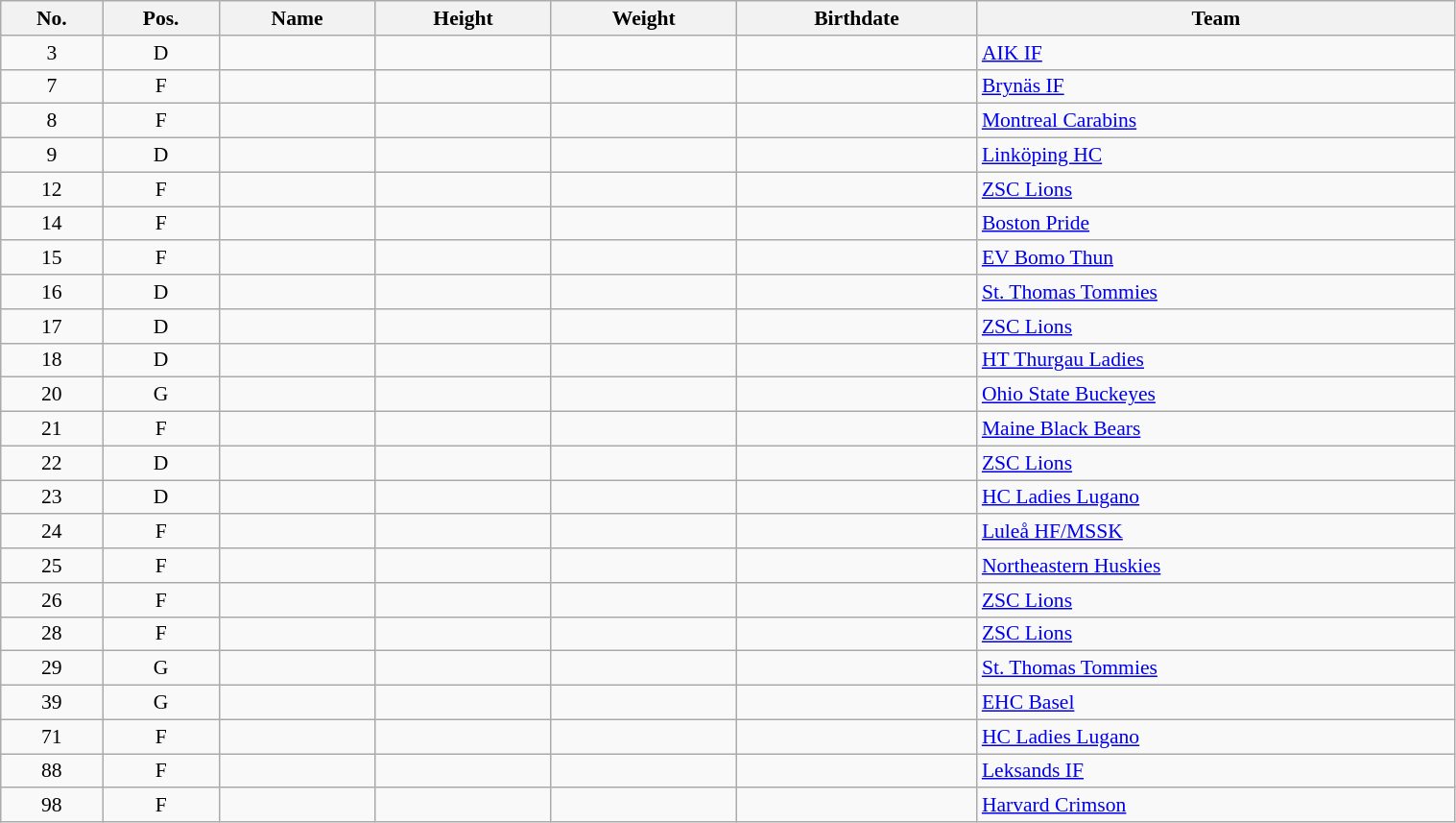<table class="wikitable sortable" width="80%" style="font-size: 90%; text-align: center;">
<tr>
<th>No.</th>
<th>Pos.</th>
<th>Name</th>
<th>Height</th>
<th>Weight</th>
<th>Birthdate</th>
<th>Team</th>
</tr>
<tr>
<td>3</td>
<td>D</td>
<td align=left></td>
<td></td>
<td></td>
<td align=right></td>
<td style="text-align:left;"> <a href='#'>AIK IF</a></td>
</tr>
<tr>
<td>7</td>
<td>F</td>
<td align=left></td>
<td></td>
<td></td>
<td align=right></td>
<td style="text-align:left;"> <a href='#'>Brynäs IF</a></td>
</tr>
<tr>
<td>8</td>
<td>F</td>
<td align=left></td>
<td></td>
<td></td>
<td align=right></td>
<td style="text-align:left;"> <a href='#'>Montreal Carabins</a></td>
</tr>
<tr>
<td>9</td>
<td>D</td>
<td align=left></td>
<td></td>
<td></td>
<td align=right></td>
<td style="text-align:left;"> <a href='#'>Linköping HC</a></td>
</tr>
<tr>
<td>12</td>
<td>F</td>
<td align=left></td>
<td></td>
<td></td>
<td align=right></td>
<td style="text-align:left;"> <a href='#'>ZSC Lions</a></td>
</tr>
<tr>
<td>14</td>
<td>F</td>
<td align=left></td>
<td></td>
<td></td>
<td align=right></td>
<td style="text-align:left;"> <a href='#'>Boston Pride</a></td>
</tr>
<tr>
<td>15</td>
<td>F</td>
<td align=left></td>
<td></td>
<td></td>
<td align=right></td>
<td style="text-align:left;"> <a href='#'>EV Bomo Thun</a></td>
</tr>
<tr>
<td>16</td>
<td>D</td>
<td align=left></td>
<td></td>
<td></td>
<td align=right></td>
<td style="text-align:left;"> <a href='#'>St. Thomas Tommies</a></td>
</tr>
<tr>
<td>17</td>
<td>D</td>
<td align=left></td>
<td></td>
<td></td>
<td align=right></td>
<td style="text-align:left;"> <a href='#'>ZSC Lions</a></td>
</tr>
<tr>
<td>18</td>
<td>D</td>
<td align=left></td>
<td></td>
<td></td>
<td align=right></td>
<td style="text-align:left;"> <a href='#'>HT Thurgau Ladies</a></td>
</tr>
<tr>
<td>20</td>
<td>G</td>
<td align=left></td>
<td></td>
<td></td>
<td align=right></td>
<td style="text-align:left;"> <a href='#'>Ohio State Buckeyes</a></td>
</tr>
<tr>
<td>21</td>
<td>F</td>
<td align=left></td>
<td></td>
<td></td>
<td align=right></td>
<td style="text-align:left;"> <a href='#'>Maine Black Bears</a></td>
</tr>
<tr>
<td>22</td>
<td>D</td>
<td align=left></td>
<td></td>
<td></td>
<td align=right></td>
<td style="text-align:left;"> <a href='#'>ZSC Lions</a></td>
</tr>
<tr>
<td>23</td>
<td>D</td>
<td align=left></td>
<td></td>
<td></td>
<td align=right></td>
<td style="text-align:left;"> <a href='#'>HC Ladies Lugano</a></td>
</tr>
<tr>
<td>24</td>
<td>F</td>
<td align=left></td>
<td></td>
<td></td>
<td align=right></td>
<td style="text-align:left;"> <a href='#'>Luleå HF/MSSK</a></td>
</tr>
<tr>
<td>25</td>
<td>F</td>
<td align=left></td>
<td></td>
<td></td>
<td align=right></td>
<td style="text-align:left;"> <a href='#'>Northeastern Huskies</a></td>
</tr>
<tr>
<td>26</td>
<td>F</td>
<td align=left></td>
<td></td>
<td></td>
<td align=right></td>
<td style="text-align:left;"> <a href='#'>ZSC Lions</a></td>
</tr>
<tr>
<td>28</td>
<td>F</td>
<td align=left></td>
<td></td>
<td></td>
<td align=right></td>
<td style="text-align:left;"> <a href='#'>ZSC Lions</a></td>
</tr>
<tr>
<td>29</td>
<td>G</td>
<td align=left></td>
<td></td>
<td></td>
<td align=right></td>
<td style="text-align:left;"> <a href='#'>St. Thomas Tommies</a></td>
</tr>
<tr>
<td>39</td>
<td>G</td>
<td align=left></td>
<td></td>
<td></td>
<td align=right></td>
<td style="text-align:left;"> <a href='#'>EHC Basel</a></td>
</tr>
<tr>
<td>71</td>
<td>F</td>
<td align=left></td>
<td></td>
<td></td>
<td align=right></td>
<td style="text-align:left;"> <a href='#'>HC Ladies Lugano</a></td>
</tr>
<tr>
<td>88</td>
<td>F</td>
<td align=left></td>
<td></td>
<td></td>
<td align=right></td>
<td style="text-align:left;"> <a href='#'>Leksands IF</a></td>
</tr>
<tr>
<td>98</td>
<td>F</td>
<td align=left></td>
<td></td>
<td></td>
<td align=right></td>
<td style="text-align:left;"> <a href='#'>Harvard Crimson</a></td>
</tr>
</table>
